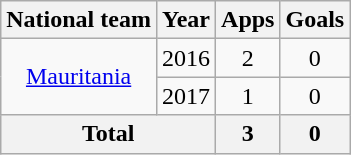<table class="wikitable" style="text-align:center">
<tr>
<th>National team</th>
<th>Year</th>
<th>Apps</th>
<th>Goals</th>
</tr>
<tr>
<td rowspan="2"><a href='#'>Mauritania</a></td>
<td>2016</td>
<td>2</td>
<td>0</td>
</tr>
<tr>
<td>2017</td>
<td>1</td>
<td>0</td>
</tr>
<tr>
<th colspan="2">Total</th>
<th>3</th>
<th>0</th>
</tr>
</table>
